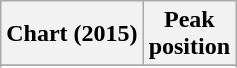<table class="wikitable sortable plainrowheaders">
<tr>
<th scope="col">Chart (2015)</th>
<th scope="col">Peak<br>position</th>
</tr>
<tr>
</tr>
<tr>
</tr>
</table>
